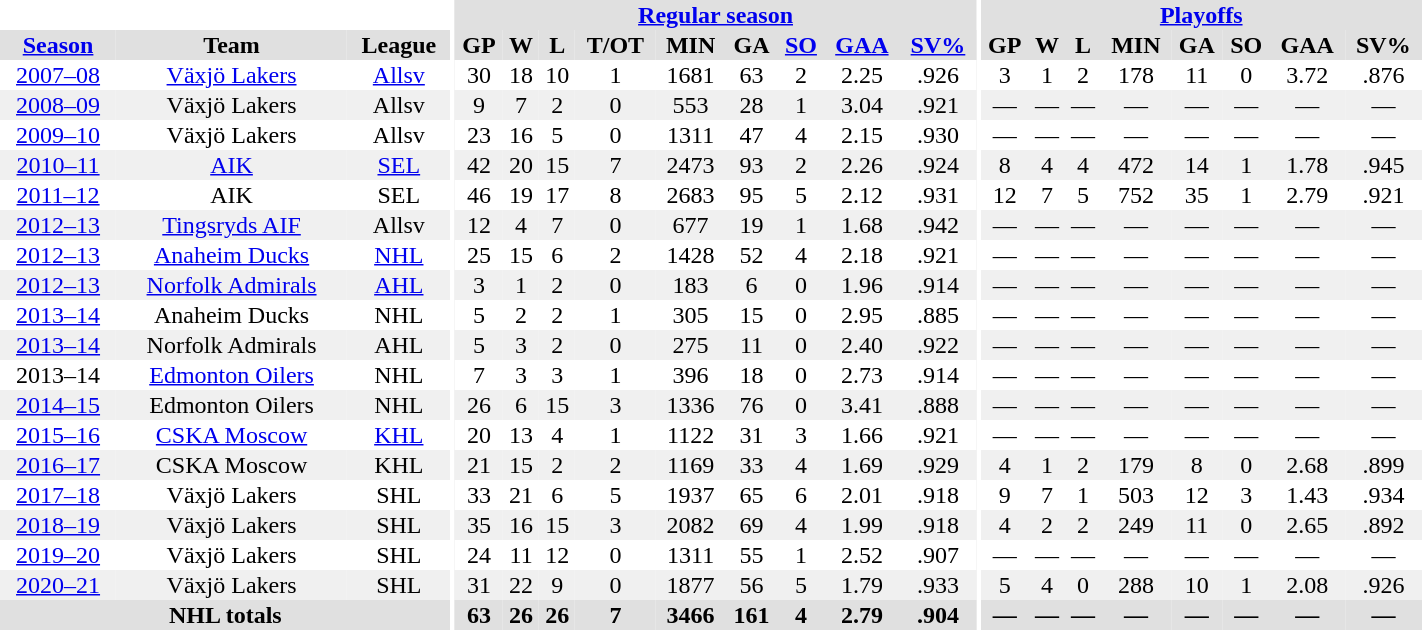<table border="0" cellpadding="1" cellspacing="0" style="text-align:center; width:75%">
<tr ALIGN="center" bgcolor="#e0e0e0">
<th align="center" colspan="3" bgcolor="#ffffff"></th>
<th align="center" rowspan="99" bgcolor="#ffffff"></th>
<th align="center" colspan="9" bgcolor="#e0e0e0"><a href='#'>Regular season</a></th>
<th align="center" rowspan="99" bgcolor="#ffffff"></th>
<th align="center" colspan="8" bgcolor="#e0e0e0"><a href='#'>Playoffs</a></th>
</tr>
<tr ALIGN="center" bgcolor="#e0e0e0">
<th><a href='#'>Season</a></th>
<th>Team</th>
<th>League</th>
<th>GP</th>
<th>W</th>
<th>L</th>
<th>T/OT</th>
<th>MIN</th>
<th>GA</th>
<th><a href='#'>SO</a></th>
<th><a href='#'>GAA</a></th>
<th><a href='#'>SV%</a></th>
<th>GP</th>
<th>W</th>
<th>L</th>
<th>MIN</th>
<th>GA</th>
<th>SO</th>
<th>GAA</th>
<th>SV%</th>
</tr>
<tr ALIGN="center">
<td><a href='#'>2007–08</a></td>
<td><a href='#'>Växjö Lakers</a></td>
<td><a href='#'>Allsv</a></td>
<td>30</td>
<td>18</td>
<td>10</td>
<td>1</td>
<td>1681</td>
<td>63</td>
<td>2</td>
<td>2.25</td>
<td>.926</td>
<td>3</td>
<td>1</td>
<td>2</td>
<td>178</td>
<td>11</td>
<td>0</td>
<td>3.72</td>
<td>.876</td>
</tr>
<tr ALIGN="center" bgcolor="#f0f0f0">
<td><a href='#'>2008–09</a></td>
<td>Växjö Lakers</td>
<td>Allsv</td>
<td>9</td>
<td>7</td>
<td>2</td>
<td>0</td>
<td>553</td>
<td>28</td>
<td>1</td>
<td>3.04</td>
<td>.921</td>
<td>—</td>
<td>—</td>
<td>—</td>
<td>—</td>
<td>—</td>
<td>—</td>
<td>—</td>
<td>—</td>
</tr>
<tr ALIGN="center">
<td><a href='#'>2009–10</a></td>
<td>Växjö Lakers</td>
<td>Allsv</td>
<td align="center">23</td>
<td align="center">16</td>
<td align="center">5</td>
<td align="center">0</td>
<td align="center">1311</td>
<td align="center">47</td>
<td align="center">4</td>
<td align="center">2.15</td>
<td>.930</td>
<td>—</td>
<td>—</td>
<td>—</td>
<td>—</td>
<td>—</td>
<td>—</td>
<td>—</td>
<td>—</td>
</tr>
<tr ALIGN="center" bgcolor="#f0f0f0">
<td><a href='#'>2010–11</a></td>
<td><a href='#'>AIK</a></td>
<td><a href='#'>SEL</a></td>
<td align="center">42</td>
<td align="center">20</td>
<td align="center">15</td>
<td align="center">7</td>
<td align="center">2473</td>
<td align="center">93</td>
<td align="center">2</td>
<td align="center">2.26</td>
<td>.924</td>
<td>8</td>
<td>4</td>
<td>4</td>
<td>472</td>
<td>14</td>
<td>1</td>
<td>1.78</td>
<td>.945</td>
</tr>
<tr ALIGN="center">
<td><a href='#'>2011–12</a></td>
<td>AIK</td>
<td>SEL</td>
<td>46</td>
<td>19</td>
<td>17</td>
<td>8</td>
<td>2683</td>
<td>95</td>
<td>5</td>
<td>2.12</td>
<td>.931</td>
<td>12</td>
<td>7</td>
<td>5</td>
<td>752</td>
<td>35</td>
<td>1</td>
<td>2.79</td>
<td>.921</td>
</tr>
<tr ALIGN="center" bgcolor="#f0f0f0">
<td><a href='#'>2012–13</a></td>
<td><a href='#'>Tingsryds AIF</a></td>
<td>Allsv</td>
<td>12</td>
<td>4</td>
<td>7</td>
<td>0</td>
<td>677</td>
<td>19</td>
<td>1</td>
<td>1.68</td>
<td>.942</td>
<td>—</td>
<td>—</td>
<td>—</td>
<td>—</td>
<td>—</td>
<td>—</td>
<td>—</td>
<td>—</td>
</tr>
<tr ALIGN="center">
<td><a href='#'>2012–13</a></td>
<td><a href='#'>Anaheim Ducks</a></td>
<td><a href='#'>NHL</a></td>
<td>25</td>
<td>15</td>
<td>6</td>
<td>2</td>
<td>1428</td>
<td>52</td>
<td>4</td>
<td>2.18</td>
<td>.921</td>
<td>—</td>
<td>—</td>
<td>—</td>
<td>—</td>
<td>—</td>
<td>—</td>
<td>—</td>
<td>—</td>
</tr>
<tr ALIGN="center" bgcolor="#f0f0f0">
<td><a href='#'>2012–13</a></td>
<td><a href='#'>Norfolk Admirals</a></td>
<td><a href='#'>AHL</a></td>
<td>3</td>
<td>1</td>
<td>2</td>
<td>0</td>
<td>183</td>
<td>6</td>
<td>0</td>
<td>1.96</td>
<td>.914</td>
<td>—</td>
<td>—</td>
<td>—</td>
<td>—</td>
<td>—</td>
<td>—</td>
<td>—</td>
<td>—</td>
</tr>
<tr ALIGN="center">
<td><a href='#'>2013–14</a></td>
<td>Anaheim Ducks</td>
<td>NHL</td>
<td>5</td>
<td>2</td>
<td>2</td>
<td>1</td>
<td>305</td>
<td>15</td>
<td>0</td>
<td>2.95</td>
<td>.885</td>
<td>—</td>
<td>—</td>
<td>—</td>
<td>—</td>
<td>—</td>
<td>—</td>
<td>—</td>
<td>—</td>
</tr>
<tr ALIGN="center" bgcolor="#f0f0f0">
<td><a href='#'>2013–14</a></td>
<td>Norfolk Admirals</td>
<td>AHL</td>
<td>5</td>
<td>3</td>
<td>2</td>
<td>0</td>
<td>275</td>
<td>11</td>
<td>0</td>
<td>2.40</td>
<td>.922</td>
<td>—</td>
<td>—</td>
<td>—</td>
<td>—</td>
<td>—</td>
<td>—</td>
<td>—</td>
<td>—</td>
</tr>
<tr ALIGN="center">
<td>2013–14</td>
<td><a href='#'>Edmonton Oilers</a></td>
<td>NHL</td>
<td>7</td>
<td>3</td>
<td>3</td>
<td>1</td>
<td>396</td>
<td>18</td>
<td>0</td>
<td>2.73</td>
<td>.914</td>
<td>—</td>
<td>—</td>
<td>—</td>
<td>—</td>
<td>—</td>
<td>—</td>
<td>—</td>
<td>—</td>
</tr>
<tr ALIGN="center" bgcolor="#f0f0f0">
<td><a href='#'>2014–15</a></td>
<td>Edmonton Oilers</td>
<td>NHL</td>
<td>26</td>
<td>6</td>
<td>15</td>
<td>3</td>
<td>1336</td>
<td>76</td>
<td>0</td>
<td>3.41</td>
<td>.888</td>
<td>—</td>
<td>—</td>
<td>—</td>
<td>—</td>
<td>—</td>
<td>—</td>
<td>—</td>
<td>—</td>
</tr>
<tr ALIGN="center">
<td><a href='#'>2015–16</a></td>
<td><a href='#'>CSKA Moscow</a></td>
<td><a href='#'>KHL</a></td>
<td>20</td>
<td>13</td>
<td>4</td>
<td>1</td>
<td>1122</td>
<td>31</td>
<td>3</td>
<td>1.66</td>
<td>.921</td>
<td>—</td>
<td>—</td>
<td>—</td>
<td>—</td>
<td>—</td>
<td>—</td>
<td>—</td>
<td>—</td>
</tr>
<tr ALIGN="center" bgcolor="#f0f0f0">
<td><a href='#'>2016–17</a></td>
<td>CSKA Moscow</td>
<td>KHL</td>
<td>21</td>
<td>15</td>
<td>2</td>
<td>2</td>
<td>1169</td>
<td>33</td>
<td>4</td>
<td>1.69</td>
<td>.929</td>
<td>4</td>
<td>1</td>
<td>2</td>
<td>179</td>
<td>8</td>
<td>0</td>
<td>2.68</td>
<td>.899</td>
</tr>
<tr ALIGN="center">
<td><a href='#'>2017–18</a></td>
<td>Växjö Lakers</td>
<td>SHL</td>
<td>33</td>
<td>21</td>
<td>6</td>
<td>5</td>
<td>1937</td>
<td>65</td>
<td>6</td>
<td>2.01</td>
<td>.918</td>
<td>9</td>
<td>7</td>
<td>1</td>
<td>503</td>
<td>12</td>
<td>3</td>
<td>1.43</td>
<td>.934</td>
</tr>
<tr ALIGN="center" bgcolor="#f0f0f0">
<td><a href='#'>2018–19</a></td>
<td>Växjö Lakers</td>
<td>SHL</td>
<td>35</td>
<td>16</td>
<td>15</td>
<td>3</td>
<td>2082</td>
<td>69</td>
<td>4</td>
<td>1.99</td>
<td>.918</td>
<td>4</td>
<td>2</td>
<td>2</td>
<td>249</td>
<td>11</td>
<td>0</td>
<td>2.65</td>
<td>.892</td>
</tr>
<tr ALIGN="center">
<td><a href='#'>2019–20</a></td>
<td>Växjö Lakers</td>
<td>SHL</td>
<td>24</td>
<td>11</td>
<td>12</td>
<td>0</td>
<td>1311</td>
<td>55</td>
<td>1</td>
<td>2.52</td>
<td>.907</td>
<td>—</td>
<td>—</td>
<td>—</td>
<td>—</td>
<td>—</td>
<td>—</td>
<td>—</td>
<td>—</td>
</tr>
<tr ALIGN="center" bgcolor="#f0f0f0">
<td><a href='#'>2020–21</a></td>
<td>Växjö Lakers</td>
<td>SHL</td>
<td>31</td>
<td>22</td>
<td>9</td>
<td>0</td>
<td>1877</td>
<td>56</td>
<td>5</td>
<td>1.79</td>
<td>.933</td>
<td>5</td>
<td>4</td>
<td>0</td>
<td>288</td>
<td>10</td>
<td>1</td>
<td>2.08</td>
<td>.926</td>
</tr>
<tr ALIGN="center" bgcolor="#e0e0e0">
<th colspan="3">NHL totals</th>
<th align="center">63</th>
<th align="center">26</th>
<th align="center">26</th>
<th align="center">7</th>
<th align="center">3466</th>
<th align="center">161</th>
<th align="center">4</th>
<th align="center">2.79</th>
<th>.904</th>
<th>—</th>
<th>—</th>
<th>—</th>
<th>—</th>
<th>—</th>
<th>—</th>
<th>—</th>
<th>—</th>
</tr>
</table>
